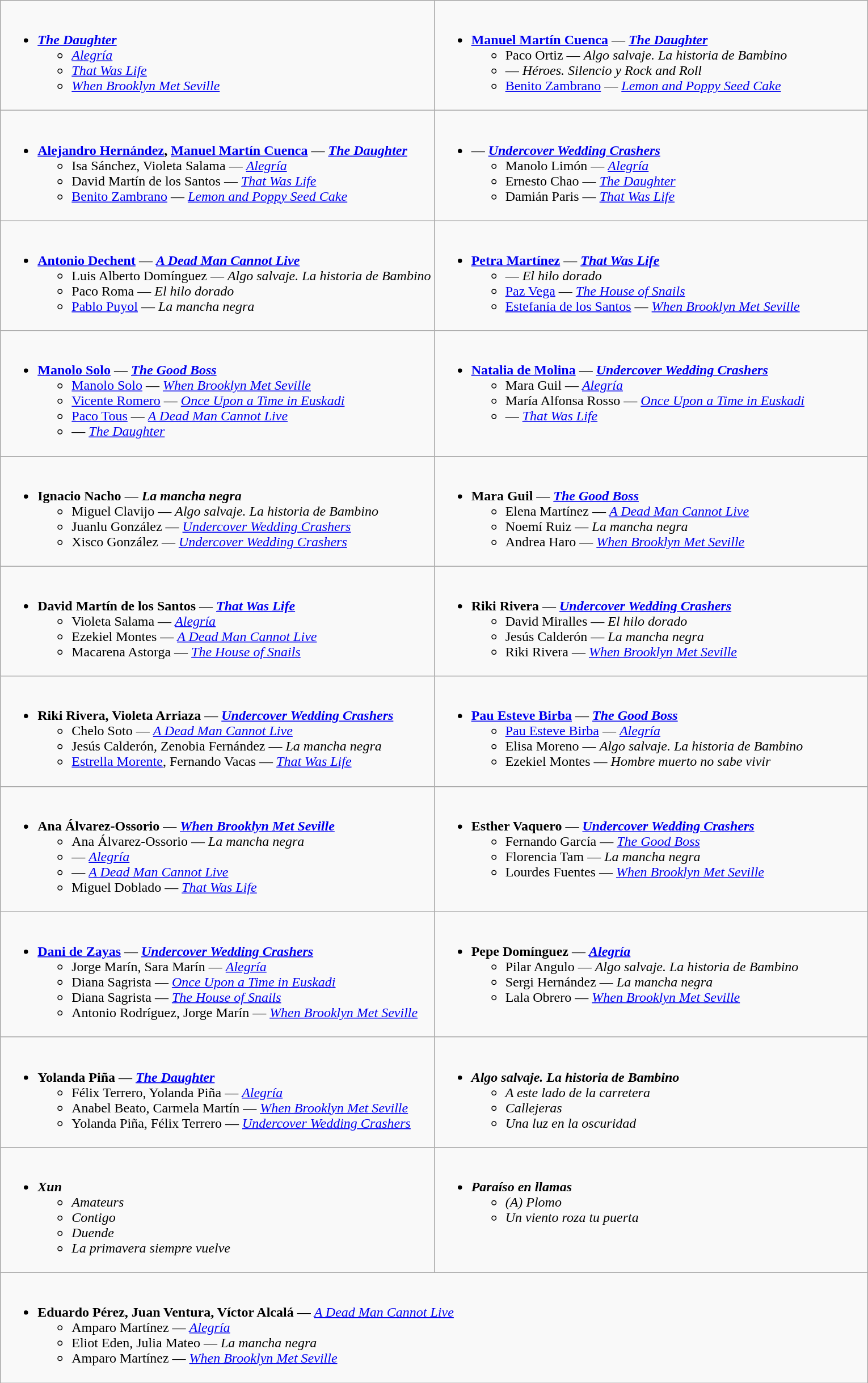<table class=wikitable style="width="100%">
<tr>
<td style="vertical-align:top;" width="50%"><br><ul><li><strong><em><a href='#'>The Daughter</a></em></strong><ul><li><em><a href='#'>Alegría</a></em></li><li><em><a href='#'>That Was Life</a></em></li><li><em><a href='#'>When Brooklyn Met Seville</a></em></li></ul></li></ul></td>
<td style="vertical-align:top;" width="50%"><br><ul><li><strong><a href='#'>Manuel Martín Cuenca</a></strong> — <strong><em><a href='#'>The Daughter</a></em></strong><ul><li>Paco Ortiz — <em>Algo salvaje. La historia de Bambino</em></li><li> — <em>Héroes. Silencio y Rock and Roll</em></li><li><a href='#'>Benito Zambrano</a> — <em><a href='#'>Lemon and Poppy Seed Cake</a></em></li></ul></li></ul></td>
</tr>
<tr>
<td style="vertical-align:top;" width="50%"><br><ul><li><strong><a href='#'>Alejandro Hernández</a>, <a href='#'>Manuel Martín Cuenca</a></strong> — <strong><em><a href='#'>The Daughter</a></em></strong><ul><li>Isa Sánchez, Violeta Salama — <em><a href='#'>Alegría</a></em></li><li>David Martín de los Santos — <em><a href='#'>That Was Life</a></em></li><li><a href='#'>Benito Zambrano</a> — <em><a href='#'>Lemon and Poppy Seed Cake</a></em></li></ul></li></ul></td>
<td style="vertical-align:top;" width="50%"><br><ul><li><strong></strong> — <strong><em><a href='#'>Undercover Wedding Crashers</a></em></strong><ul><li>Manolo Limón — <em><a href='#'>Alegría</a></em></li><li>Ernesto Chao — <em><a href='#'>The Daughter</a></em></li><li>Damián Paris — <em><a href='#'>That Was Life</a></em></li></ul></li></ul></td>
</tr>
<tr>
<td style="vertical-align:top;" width="50%"><br><ul><li><strong><a href='#'>Antonio Dechent</a></strong> — <strong><em><a href='#'>A Dead Man Cannot Live</a></em></strong><ul><li>Luis Alberto Domínguez — <em>Algo salvaje. La historia de Bambino</em></li><li>Paco Roma — <em>El hilo dorado</em></li><li><a href='#'>Pablo Puyol</a> — <em>La mancha negra</em></li></ul></li></ul></td>
<td style="vertical-align:top;" width="50%"><br><ul><li><strong><a href='#'>Petra Martínez</a></strong> — <strong><em><a href='#'>That Was Life</a></em></strong><ul><li> — <em>El hilo dorado</em></li><li><a href='#'>Paz Vega</a> — <em><a href='#'>The House of Snails</a></em></li><li><a href='#'>Estefanía de los Santos</a> — <em><a href='#'>When Brooklyn Met Seville</a></em></li></ul></li></ul></td>
</tr>
<tr>
<td style="vertical-align:top;" width="50%"><br><ul><li><strong><a href='#'>Manolo Solo</a></strong> — <strong><em><a href='#'>The Good Boss</a></em></strong><ul><li><a href='#'>Manolo Solo</a> — <em><a href='#'>When Brooklyn Met Seville</a></em></li><li><a href='#'>Vicente Romero</a> — <em><a href='#'>Once Upon a Time in Euskadi</a></em></li><li><a href='#'>Paco Tous</a> — <em><a href='#'>A Dead Man Cannot Live</a></em></li><li> — <em><a href='#'>The Daughter</a></em></li></ul></li></ul></td>
<td style="vertical-align:top;" width="50%"><br><ul><li><strong><a href='#'>Natalia de Molina</a></strong> — <strong><em><a href='#'>Undercover Wedding Crashers</a></em></strong><ul><li>Mara Guil — <em><a href='#'>Alegría</a></em></li><li>María Alfonsa Rosso — <em><a href='#'>Once Upon a Time in Euskadi</a></em></li><li> — <em><a href='#'>That Was Life</a></em></li></ul></li></ul></td>
</tr>
<tr>
<td style="vertical-align:top;" width="50%"><br><ul><li><strong>Ignacio Nacho</strong> — <strong><em>La mancha negra</em></strong><ul><li>Miguel Clavijo — <em>Algo salvaje. La historia de Bambino</em></li><li>Juanlu González — <em><a href='#'>Undercover Wedding Crashers</a></em></li><li>Xisco González — <em><a href='#'>Undercover Wedding Crashers</a></em></li></ul></li></ul></td>
<td style="vertical-align:top;" width="50%"><br><ul><li><strong>Mara Guil</strong> — <strong><em><a href='#'>The Good Boss</a></em></strong><ul><li>Elena Martínez — <em><a href='#'>A Dead Man Cannot Live</a></em></li><li>Noemí Ruiz — <em>La mancha negra</em></li><li>Andrea Haro — <em><a href='#'>When Brooklyn Met Seville</a></em></li></ul></li></ul></td>
</tr>
<tr>
<td style="vertical-align:top;" width="50%"><br><ul><li><strong>David Martín de los Santos</strong> — <strong><em><a href='#'>That Was Life</a></em></strong><ul><li>Violeta Salama — <em><a href='#'>Alegría</a></em></li><li>Ezekiel Montes — <em><a href='#'>A Dead Man Cannot Live</a></em></li><li>Macarena Astorga — <em><a href='#'>The House of Snails</a></em></li></ul></li></ul></td>
<td style="vertical-align:top;" width="50%"><br><ul><li><strong>Riki Rivera</strong> — <strong><em><a href='#'>Undercover Wedding Crashers</a></em></strong><ul><li>David Miralles — <em>El hilo dorado</em></li><li>Jesús Calderón — <em>La mancha negra</em></li><li>Riki Rivera — <em><a href='#'>When Brooklyn Met Seville</a></em></li></ul></li></ul></td>
</tr>
<tr>
<td style="vertical-align:top;" width="50%"><br><ul><li><strong>Riki Rivera, Violeta Arriaza</strong> — <strong><em><a href='#'>Undercover Wedding Crashers</a></em></strong><ul><li>Chelo Soto — <em><a href='#'>A Dead Man Cannot Live</a></em></li><li>Jesús Calderón, Zenobia Fernández — <em>La mancha negra</em></li><li><a href='#'>Estrella Morente</a>, Fernando Vacas — <em><a href='#'>That Was Life</a></em></li></ul></li></ul></td>
<td style="vertical-align:top;" width="50%"><br><ul><li><strong><a href='#'>Pau Esteve Birba</a></strong> — <strong><em><a href='#'>The Good Boss</a></em></strong><ul><li><a href='#'>Pau Esteve Birba</a> — <em><a href='#'>Alegría</a></em></li><li>Elisa Moreno — <em>Algo salvaje. La historia de Bambino</em></li><li>Ezekiel Montes — <em>Hombre muerto no sabe vivir</em></li></ul></li></ul></td>
</tr>
<tr>
<td style="vertical-align:top;" width="50%"><br><ul><li><strong>Ana Álvarez-Ossorio</strong> — <strong><em><a href='#'>When Brooklyn Met Seville</a></em></strong><ul><li>Ana Álvarez-Ossorio — <em>La mancha negra</em></li><li> — <em><a href='#'>Alegría</a></em></li><li> — <em><a href='#'>A Dead Man Cannot Live</a></em></li><li>Miguel Doblado — <em><a href='#'>That Was Life</a></em></li></ul></li></ul></td>
<td style="vertical-align:top;" width="50%"><br><ul><li><strong>Esther Vaquero</strong> — <strong><em><a href='#'>Undercover Wedding Crashers</a></em></strong><ul><li>Fernando García — <em><a href='#'>The Good Boss</a></em></li><li>Florencia Tam — <em>La mancha negra</em></li><li>Lourdes Fuentes — <em><a href='#'>When Brooklyn Met Seville</a></em></li></ul></li></ul></td>
</tr>
<tr>
<td style="vertical-align:top;" width="50%"><br><ul><li><strong><a href='#'>Dani de Zayas</a></strong> — <strong><em><a href='#'>Undercover Wedding Crashers</a></em></strong><ul><li>Jorge Marín, Sara Marín — <em><a href='#'>Alegría</a></em></li><li>Diana Sagrista — <em><a href='#'>Once Upon a Time in Euskadi</a></em></li><li>Diana Sagrista — <em><a href='#'>The House of Snails</a></em></li><li>Antonio Rodríguez, Jorge Marín — <em><a href='#'>When Brooklyn Met Seville</a></em></li></ul></li></ul></td>
<td style="vertical-align:top;" width="50%"><br><ul><li><strong>Pepe Domínguez</strong> — <strong><em><a href='#'>Alegría</a></em></strong><ul><li>Pilar Angulo — <em>Algo salvaje. La historia de Bambino</em></li><li>Sergi Hernández — <em>La mancha negra</em></li><li>Lala Obrero — <em><a href='#'>When Brooklyn Met Seville</a></em></li></ul></li></ul></td>
</tr>
<tr>
<td style="vertical-align:top;" width="50%"><br><ul><li><strong>Yolanda Piña</strong> — <strong><em><a href='#'>The Daughter</a></em></strong><ul><li>Félix Terrero, Yolanda Piña — <em><a href='#'>Alegría</a></em></li><li>Anabel Beato, Carmela Martín — <em><a href='#'>When Brooklyn Met Seville</a></em></li><li>Yolanda Piña, Félix Terrero — <em><a href='#'>Undercover Wedding Crashers</a></em></li></ul></li></ul></td>
<td style="vertical-align:top;" width="50%"><br><ul><li><strong><em>Algo salvaje. La historia de Bambino</em></strong><ul><li><em>A este lado de la carretera</em></li><li><em>Callejeras</em></li><li><em>Una luz en la oscuridad</em></li></ul></li></ul></td>
</tr>
<tr>
<td style="vertical-align:top;" width="50%"><br><ul><li><strong><em>Xun</em></strong><ul><li><em>Amateurs</em></li><li><em>Contigo</em></li><li><em>Duende</em></li><li><em>La primavera siempre vuelve</em></li></ul></li></ul></td>
<td style="vertical-align:top;" width="50%"><br><ul><li><strong><em>Paraíso en llamas</em></strong><ul><li><em>(A) Plomo</em></li><li><em>Un viento roza tu puerta</em></li></ul></li></ul></td>
</tr>
<tr>
<td style="vertical-align:top;" width="50%" colspan = "2"><br><ul><li><strong>Eduardo Pérez, Juan Ventura, Víctor Alcalá</strong> — <em><a href='#'>A Dead Man Cannot Live</a></em><ul><li>Amparo Martínez — <em><a href='#'>Alegría</a></em></li><li>Eliot Eden, Julia Mateo — <em>La mancha negra</em></li><li>Amparo Martínez — <em><a href='#'>When Brooklyn Met Seville</a></em></li></ul></li></ul></td>
</tr>
</table>
